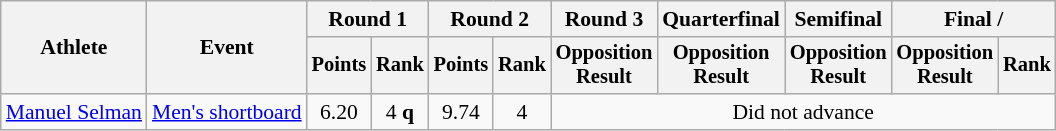<table class="wikitable" style="font-size:90%">
<tr>
<th rowspan=2>Athlete</th>
<th rowspan=2>Event</th>
<th colspan=2>Round 1</th>
<th colspan=2>Round 2</th>
<th>Round 3</th>
<th>Quarterfinal</th>
<th>Semifinal</th>
<th colspan=2>Final / </th>
</tr>
<tr style="font-size: 95%">
<th>Points</th>
<th>Rank</th>
<th>Points</th>
<th>Rank</th>
<th>Opposition<br>Result</th>
<th>Opposition<br>Result</th>
<th>Opposition<br>Result</th>
<th>Opposition<br>Result</th>
<th>Rank</th>
</tr>
<tr align=center>
<td align=left><a href='#'>Manuel Selman</a></td>
<td align=left><a href='#'>Men's shortboard</a></td>
<td>6.20</td>
<td>4 <strong>q</strong></td>
<td>9.74</td>
<td>4</td>
<td colspan=5>Did not advance</td>
</tr>
</table>
